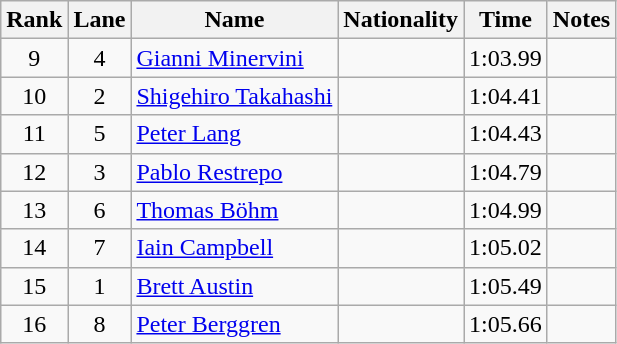<table class="wikitable sortable" style="text-align:center">
<tr>
<th>Rank</th>
<th>Lane</th>
<th>Name</th>
<th>Nationality</th>
<th>Time</th>
<th>Notes</th>
</tr>
<tr>
<td>9</td>
<td>4</td>
<td align=left><a href='#'>Gianni Minervini</a></td>
<td align=left></td>
<td>1:03.99</td>
<td></td>
</tr>
<tr>
<td>10</td>
<td>2</td>
<td align=left><a href='#'>Shigehiro Takahashi</a></td>
<td align=left></td>
<td>1:04.41</td>
<td></td>
</tr>
<tr>
<td>11</td>
<td>5</td>
<td align=left><a href='#'>Peter Lang</a></td>
<td align=left></td>
<td>1:04.43</td>
<td></td>
</tr>
<tr>
<td>12</td>
<td>3</td>
<td align=left><a href='#'>Pablo Restrepo</a></td>
<td align=left></td>
<td>1:04.79</td>
<td></td>
</tr>
<tr>
<td>13</td>
<td>6</td>
<td align=left><a href='#'>Thomas Böhm</a></td>
<td align=left></td>
<td>1:04.99</td>
<td></td>
</tr>
<tr>
<td>14</td>
<td>7</td>
<td align=left><a href='#'>Iain Campbell</a></td>
<td align=left></td>
<td>1:05.02</td>
<td></td>
</tr>
<tr>
<td>15</td>
<td>1</td>
<td align=left><a href='#'>Brett Austin</a></td>
<td align=left></td>
<td>1:05.49</td>
<td></td>
</tr>
<tr>
<td>16</td>
<td>8</td>
<td align=left><a href='#'>Peter Berggren</a></td>
<td align=left></td>
<td>1:05.66</td>
<td></td>
</tr>
</table>
